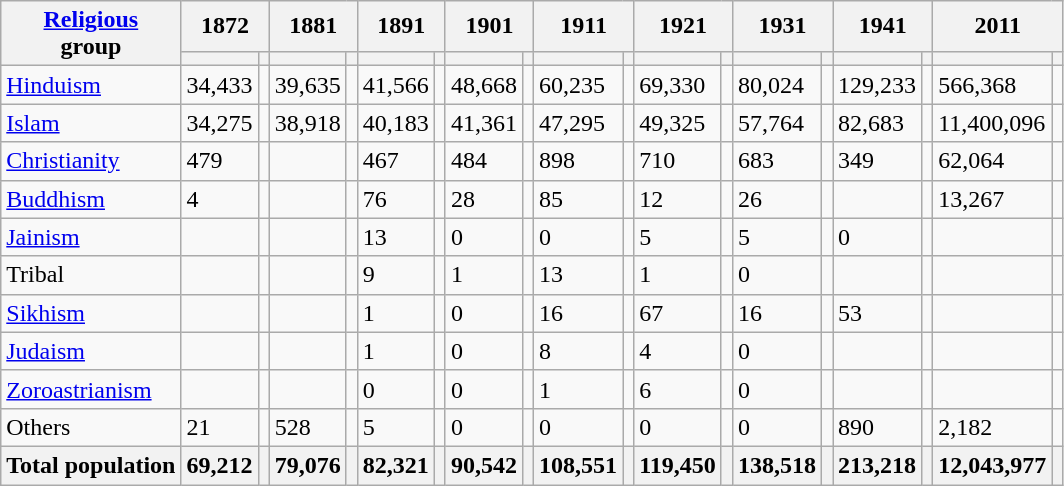<table class="wikitable collapsible sortable">
<tr>
<th rowspan="2"><a href='#'>Religious</a><br>group</th>
<th colspan="2">1872</th>
<th colspan="2">1881</th>
<th colspan="2">1891</th>
<th colspan="2">1901</th>
<th colspan="2">1911</th>
<th colspan="2">1921</th>
<th colspan="2">1931</th>
<th colspan="2">1941</th>
<th colspan="2">2011</th>
</tr>
<tr>
<th><a href='#'></a></th>
<th></th>
<th></th>
<th></th>
<th></th>
<th></th>
<th></th>
<th></th>
<th></th>
<th></th>
<th></th>
<th></th>
<th></th>
<th></th>
<th></th>
<th></th>
<th></th>
<th></th>
</tr>
<tr>
<td><a href='#'>Hinduism</a> </td>
<td>34,433</td>
<td></td>
<td>39,635</td>
<td></td>
<td>41,566</td>
<td></td>
<td>48,668</td>
<td></td>
<td>60,235</td>
<td></td>
<td>69,330</td>
<td></td>
<td>80,024</td>
<td></td>
<td>129,233</td>
<td></td>
<td>566,368</td>
<td></td>
</tr>
<tr>
<td><a href='#'>Islam</a> </td>
<td>34,275</td>
<td></td>
<td>38,918</td>
<td></td>
<td>40,183</td>
<td></td>
<td>41,361</td>
<td></td>
<td>47,295</td>
<td></td>
<td>49,325</td>
<td></td>
<td>57,764</td>
<td></td>
<td>82,683</td>
<td></td>
<td>11,400,096</td>
<td></td>
</tr>
<tr>
<td><a href='#'>Christianity</a> </td>
<td>479</td>
<td></td>
<td></td>
<td></td>
<td>467</td>
<td></td>
<td>484</td>
<td></td>
<td>898</td>
<td></td>
<td>710</td>
<td></td>
<td>683</td>
<td></td>
<td>349</td>
<td></td>
<td>62,064</td>
<td></td>
</tr>
<tr>
<td><a href='#'>Buddhism</a> </td>
<td>4</td>
<td></td>
<td></td>
<td></td>
<td>76</td>
<td></td>
<td>28</td>
<td></td>
<td>85</td>
<td></td>
<td>12</td>
<td></td>
<td>26</td>
<td></td>
<td></td>
<td></td>
<td>13,267</td>
<td></td>
</tr>
<tr>
<td><a href='#'>Jainism</a> </td>
<td></td>
<td></td>
<td></td>
<td></td>
<td>13</td>
<td></td>
<td>0</td>
<td></td>
<td>0</td>
<td></td>
<td>5</td>
<td></td>
<td>5</td>
<td></td>
<td>0</td>
<td></td>
<td></td>
<td></td>
</tr>
<tr>
<td>Tribal</td>
<td></td>
<td></td>
<td></td>
<td></td>
<td>9</td>
<td></td>
<td>1</td>
<td></td>
<td>13</td>
<td></td>
<td>1</td>
<td></td>
<td>0</td>
<td></td>
<td></td>
<td></td>
<td></td>
<td></td>
</tr>
<tr>
<td><a href='#'>Sikhism</a> </td>
<td></td>
<td></td>
<td></td>
<td></td>
<td>1</td>
<td></td>
<td>0</td>
<td></td>
<td>16</td>
<td></td>
<td>67</td>
<td></td>
<td>16</td>
<td></td>
<td>53</td>
<td></td>
<td></td>
<td></td>
</tr>
<tr>
<td><a href='#'>Judaism</a> </td>
<td></td>
<td></td>
<td></td>
<td></td>
<td>1</td>
<td></td>
<td>0</td>
<td></td>
<td>8</td>
<td></td>
<td>4</td>
<td></td>
<td>0</td>
<td></td>
<td></td>
<td></td>
<td></td>
<td></td>
</tr>
<tr>
<td><a href='#'>Zoroastrianism</a> </td>
<td></td>
<td></td>
<td></td>
<td></td>
<td>0</td>
<td></td>
<td>0</td>
<td></td>
<td>1</td>
<td></td>
<td>6</td>
<td></td>
<td>0</td>
<td></td>
<td></td>
<td></td>
<td></td>
<td></td>
</tr>
<tr>
<td>Others</td>
<td>21</td>
<td></td>
<td>528</td>
<td></td>
<td>5</td>
<td></td>
<td>0</td>
<td></td>
<td>0</td>
<td></td>
<td>0</td>
<td></td>
<td>0</td>
<td></td>
<td>890</td>
<td></td>
<td>2,182</td>
<td></td>
</tr>
<tr>
<th>Total population</th>
<th>69,212</th>
<th></th>
<th>79,076</th>
<th></th>
<th>82,321</th>
<th></th>
<th>90,542</th>
<th></th>
<th>108,551</th>
<th></th>
<th>119,450</th>
<th></th>
<th>138,518</th>
<th></th>
<th>213,218</th>
<th></th>
<th>12,043,977</th>
<th></th>
</tr>
</table>
